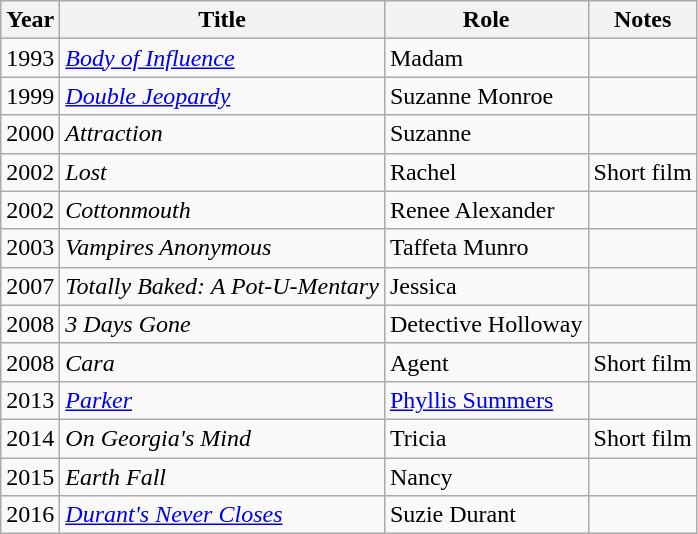<table class="wikitable sortable">
<tr>
<th>Year</th>
<th>Title</th>
<th>Role</th>
<th class="unsortable">Notes</th>
</tr>
<tr>
<td>1993</td>
<td><em><a href='#'>Body of Influence</a></em></td>
<td>Madam</td>
<td></td>
</tr>
<tr>
<td>1999</td>
<td><em><a href='#'>Double Jeopardy</a></em></td>
<td>Suzanne Monroe</td>
<td></td>
</tr>
<tr>
<td>2000</td>
<td><em>Attraction</em></td>
<td>Suzanne</td>
<td></td>
</tr>
<tr>
<td>2002</td>
<td><em>Lost</em></td>
<td>Rachel</td>
<td>Short film</td>
</tr>
<tr>
<td>2002</td>
<td><em>Cottonmouth</em></td>
<td>Renee Alexander</td>
<td></td>
</tr>
<tr>
<td>2003</td>
<td><em>Vampires Anonymous</em></td>
<td>Taffeta Munro</td>
<td></td>
</tr>
<tr>
<td>2007</td>
<td><em>Totally Baked: A Pot-U-Mentary</em></td>
<td>Jessica</td>
<td></td>
</tr>
<tr>
<td>2008</td>
<td><em>3 Days Gone</em></td>
<td>Detective Holloway</td>
<td></td>
</tr>
<tr>
<td>2008</td>
<td><em>Cara</em></td>
<td>Agent</td>
<td>Short film</td>
</tr>
<tr>
<td>2013</td>
<td><em><a href='#'>Parker</a></em></td>
<td><a href='#'>Phyllis Summers</a></td>
<td></td>
</tr>
<tr>
<td>2014</td>
<td><em>On Georgia's Mind</em></td>
<td>Tricia</td>
<td>Short film</td>
</tr>
<tr>
<td>2015</td>
<td><em>Earth Fall</em></td>
<td>Nancy</td>
<td></td>
</tr>
<tr>
<td>2016</td>
<td><em><a href='#'>Durant's Never Closes</a></em></td>
<td>Suzie Durant</td>
<td></td>
</tr>
</table>
